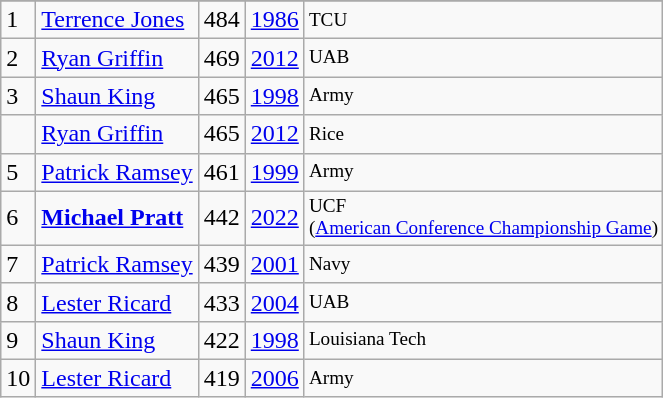<table class="wikitable">
<tr>
</tr>
<tr>
<td>1</td>
<td><a href='#'>Terrence Jones</a></td>
<td><abbr>484</abbr></td>
<td><a href='#'>1986</a></td>
<td style="font-size:80%;">TCU</td>
</tr>
<tr>
<td>2</td>
<td><a href='#'>Ryan Griffin</a></td>
<td><abbr>469</abbr></td>
<td><a href='#'>2012</a></td>
<td style="font-size:80%;">UAB</td>
</tr>
<tr>
<td>3</td>
<td><a href='#'>Shaun King</a></td>
<td><abbr>465</abbr></td>
<td><a href='#'>1998</a></td>
<td style="font-size:80%;">Army</td>
</tr>
<tr>
<td></td>
<td><a href='#'>Ryan Griffin</a></td>
<td><abbr>465</abbr></td>
<td><a href='#'>2012</a></td>
<td style="font-size:80%;">Rice</td>
</tr>
<tr>
<td>5</td>
<td><a href='#'>Patrick Ramsey</a></td>
<td><abbr>461</abbr></td>
<td><a href='#'>1999</a></td>
<td style="font-size:80%;">Army</td>
</tr>
<tr>
<td>6</td>
<td><strong><a href='#'>Michael Pratt</a></strong></td>
<td><abbr>442</abbr></td>
<td><a href='#'>2022</a></td>
<td style="font-size:80%;">UCF<br>(<a href='#'>American Conference Championship Game</a>)</td>
</tr>
<tr>
<td>7</td>
<td><a href='#'>Patrick Ramsey</a></td>
<td><abbr>439</abbr></td>
<td><a href='#'>2001</a></td>
<td style="font-size:80%;">Navy</td>
</tr>
<tr>
<td>8</td>
<td><a href='#'>Lester Ricard</a></td>
<td><abbr>433</abbr></td>
<td><a href='#'>2004</a></td>
<td style="font-size:80%;">UAB</td>
</tr>
<tr>
<td>9</td>
<td><a href='#'>Shaun King</a></td>
<td><abbr>422</abbr></td>
<td><a href='#'>1998</a></td>
<td style="font-size:80%;">Louisiana Tech</td>
</tr>
<tr>
<td>10</td>
<td><a href='#'>Lester Ricard</a></td>
<td><abbr>419</abbr></td>
<td><a href='#'>2006</a></td>
<td style="font-size:80%;">Army</td>
</tr>
</table>
